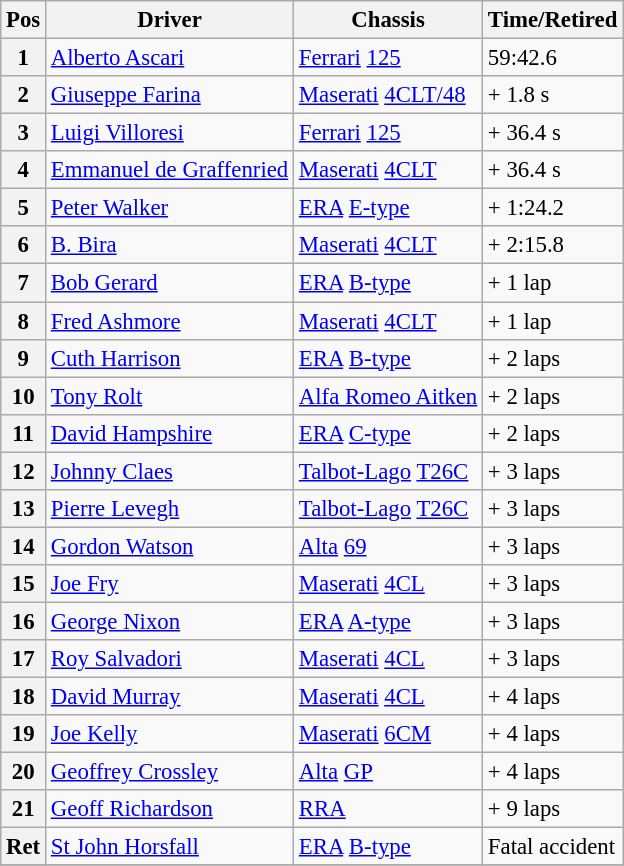<table class="wikitable" style="font-size: 95%;">
<tr>
<th>Pos</th>
<th>Driver</th>
<th>Chassis</th>
<th>Time/Retired</th>
</tr>
<tr>
<th>1</th>
<td> <a href='#'>Alberto Ascari</a></td>
<td><a href='#'>Ferrari</a> <a href='#'>125</a></td>
<td>59:42.6</td>
</tr>
<tr>
<th>2</th>
<td> <a href='#'>Giuseppe Farina</a></td>
<td><a href='#'>Maserati</a> <a href='#'>4CLT/48</a></td>
<td>+ 1.8 s</td>
</tr>
<tr>
<th>3</th>
<td> <a href='#'>Luigi Villoresi</a></td>
<td><a href='#'>Ferrari</a> <a href='#'>125</a></td>
<td>+ 36.4 s</td>
</tr>
<tr>
<th>4</th>
<td> <a href='#'>Emmanuel de Graffenried</a></td>
<td><a href='#'>Maserati</a> <a href='#'>4CLT</a></td>
<td>+ 36.4 s</td>
</tr>
<tr>
<th>5</th>
<td> <a href='#'>Peter Walker</a></td>
<td><a href='#'>ERA</a> <a href='#'>E-type</a></td>
<td>+ 1:24.2</td>
</tr>
<tr>
<th>6</th>
<td> <a href='#'>B. Bira</a></td>
<td><a href='#'>Maserati</a> <a href='#'>4CLT</a></td>
<td>+ 2:15.8</td>
</tr>
<tr>
<th>7</th>
<td> <a href='#'>Bob Gerard</a></td>
<td><a href='#'>ERA</a> <a href='#'>B-type</a></td>
<td>+ 1 lap</td>
</tr>
<tr>
<th>8</th>
<td> <a href='#'>Fred Ashmore</a></td>
<td><a href='#'>Maserati</a> <a href='#'>4CLT</a></td>
<td>+ 1 lap</td>
</tr>
<tr>
<th>9</th>
<td> <a href='#'>Cuth Harrison</a></td>
<td><a href='#'>ERA</a> <a href='#'>B-type</a></td>
<td>+ 2 laps</td>
</tr>
<tr>
<th>10</th>
<td> <a href='#'>Tony Rolt</a></td>
<td><a href='#'>Alfa Romeo Aitken</a></td>
<td>+ 2 laps</td>
</tr>
<tr>
<th>11</th>
<td> <a href='#'>David Hampshire</a></td>
<td><a href='#'>ERA</a> <a href='#'>C-type</a></td>
<td>+ 2 laps</td>
</tr>
<tr>
<th>12</th>
<td> <a href='#'>Johnny Claes</a></td>
<td><a href='#'>Talbot-Lago</a> <a href='#'>T26C</a></td>
<td>+ 3 laps</td>
</tr>
<tr>
<th>13</th>
<td> <a href='#'>Pierre Levegh</a></td>
<td><a href='#'>Talbot-Lago</a> <a href='#'>T26C</a></td>
<td>+ 3 laps</td>
</tr>
<tr>
<th>14</th>
<td> <a href='#'>Gordon Watson</a></td>
<td><a href='#'>Alta</a> <a href='#'>69</a></td>
<td>+ 3 laps</td>
</tr>
<tr>
<th>15</th>
<td> <a href='#'>Joe Fry</a></td>
<td><a href='#'>Maserati</a> <a href='#'>4CL</a></td>
<td>+ 3 laps</td>
</tr>
<tr>
<th>16</th>
<td> <a href='#'>George Nixon</a></td>
<td><a href='#'>ERA</a> <a href='#'>A-type</a></td>
<td>+ 3 laps</td>
</tr>
<tr>
<th>17</th>
<td> <a href='#'>Roy Salvadori</a></td>
<td><a href='#'>Maserati</a> <a href='#'>4CL</a></td>
<td>+ 3 laps</td>
</tr>
<tr>
<th>18</th>
<td> <a href='#'>David Murray</a></td>
<td><a href='#'>Maserati</a> <a href='#'>4CL</a></td>
<td>+ 4 laps</td>
</tr>
<tr>
<th>19</th>
<td> <a href='#'>Joe Kelly</a></td>
<td><a href='#'>Maserati</a> <a href='#'>6CM</a></td>
<td>+ 4 laps</td>
</tr>
<tr>
<th>20</th>
<td> <a href='#'>Geoffrey Crossley</a></td>
<td><a href='#'>Alta</a> <a href='#'>GP</a></td>
<td>+ 4 laps</td>
</tr>
<tr>
<th>21</th>
<td> <a href='#'>Geoff Richardson</a></td>
<td><a href='#'>RRA</a></td>
<td>+ 9 laps</td>
</tr>
<tr>
<th>Ret</th>
<td> <a href='#'>St John Horsfall</a></td>
<td><a href='#'>ERA</a> <a href='#'>B-type</a></td>
<td>Fatal accident</td>
</tr>
<tr>
</tr>
</table>
